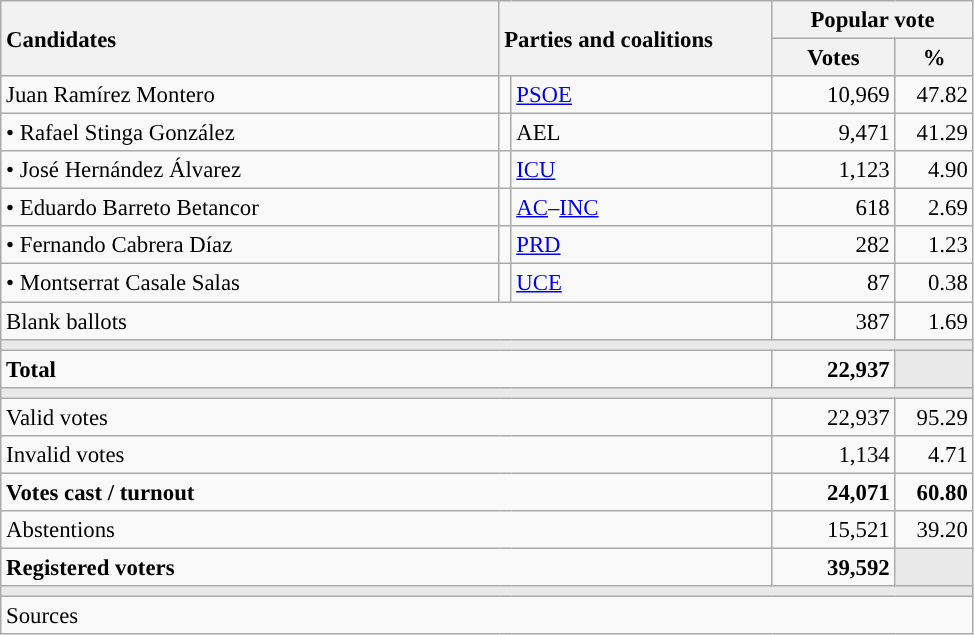<table class="wikitable" style="text-align:right; font-size:95%;">
<tr>
<th style="text-align:left;" rowspan="2" width="325">Candidates</th>
<th style="text-align:left;" rowspan="2" colspan="2" width="175">Parties and coalitions</th>
<th colspan="2">Popular vote</th>
</tr>
<tr>
<th width="75">Votes</th>
<th width="45">%</th>
</tr>
<tr>
<td align="left"> Juan Ramírez Montero</td>
<td width="1" style="color:inherit;background:"></td>
<td align="left"><a href='#'>PSOE</a></td>
<td>10,969</td>
<td>47.82</td>
</tr>
<tr>
<td align="left">• Rafael Stinga González</td>
<td style="color:inherit;background:"></td>
<td align="left">AEL</td>
<td>9,471</td>
<td>41.29</td>
</tr>
<tr>
<td align="left">• José Hernández Álvarez</td>
<td style="color:inherit;background:"></td>
<td align="left"><a href='#'>ICU</a></td>
<td>1,123</td>
<td>4.90</td>
</tr>
<tr>
<td align="left">• Eduardo Barreto Betancor</td>
<td style="color:inherit;background:"></td>
<td align="left"><a href='#'>AC</a>–<a href='#'>INC</a></td>
<td>618</td>
<td>2.69</td>
</tr>
<tr>
<td align="left">• Fernando Cabrera Díaz</td>
<td style="color:inherit;background:"></td>
<td align="left"><a href='#'>PRD</a></td>
<td>282</td>
<td>1.23</td>
</tr>
<tr>
<td align="left">• Montserrat Casale Salas</td>
<td style="color:inherit;background:"></td>
<td align="left"><a href='#'>UCE</a></td>
<td>87</td>
<td>0.38</td>
</tr>
<tr>
<td align="left" colspan="3">Blank ballots</td>
<td>387</td>
<td>1.69</td>
</tr>
<tr>
<td colspan="5" bgcolor="#E9E9E9"></td>
</tr>
<tr style="font-weight:bold;">
<td align="left" colspan="3">Total</td>
<td>22,937</td>
<td bgcolor="#E9E9E9"></td>
</tr>
<tr>
<td colspan="5" bgcolor="#E9E9E9"></td>
</tr>
<tr>
<td align="left" colspan="3">Valid votes</td>
<td>22,937</td>
<td>95.29</td>
</tr>
<tr>
<td align="left" colspan="3">Invalid votes</td>
<td>1,134</td>
<td>4.71</td>
</tr>
<tr style="font-weight:bold;">
<td align="left" colspan="3">Votes cast / turnout</td>
<td>24,071</td>
<td>60.80</td>
</tr>
<tr>
<td align="left" colspan="3">Abstentions</td>
<td>15,521</td>
<td>39.20</td>
</tr>
<tr style="font-weight:bold;">
<td align="left" colspan="3">Registered voters</td>
<td>39,592</td>
<td bgcolor="#E9E9E9"></td>
</tr>
<tr>
<td colspan="5" bgcolor="#E9E9E9"></td>
</tr>
<tr>
<td align="left" colspan="5">Sources</td>
</tr>
</table>
